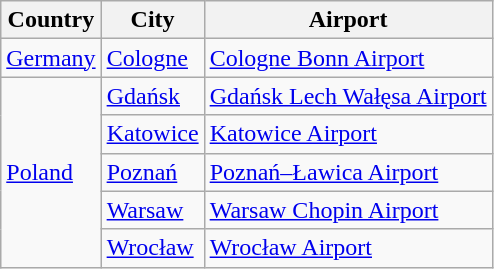<table class="wikitable sortable">
<tr>
<th>Country</th>
<th>City</th>
<th>Airport</th>
</tr>
<tr>
<td><a href='#'>Germany</a></td>
<td><a href='#'>Cologne</a></td>
<td><a href='#'>Cologne Bonn Airport</a></td>
</tr>
<tr>
<td rowspan="5"><a href='#'>Poland</a></td>
<td><a href='#'>Gdańsk</a></td>
<td><a href='#'>Gdańsk Lech Wałęsa Airport</a></td>
</tr>
<tr>
<td><a href='#'>Katowice</a></td>
<td><a href='#'>Katowice Airport</a></td>
</tr>
<tr>
<td><a href='#'>Poznań</a></td>
<td><a href='#'>Poznań–Ławica Airport</a></td>
</tr>
<tr>
<td><a href='#'>Warsaw</a></td>
<td><a href='#'>Warsaw Chopin Airport</a></td>
</tr>
<tr>
<td><a href='#'>Wrocław</a></td>
<td><a href='#'>Wrocław Airport</a></td>
</tr>
</table>
